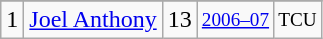<table class="wikitable">
<tr>
</tr>
<tr>
<td>1</td>
<td><a href='#'>Joel Anthony</a></td>
<td>13</td>
<td style="font-size:80%;"><a href='#'>2006–07</a></td>
<td style="font-size:80%;">TCU</td>
</tr>
</table>
